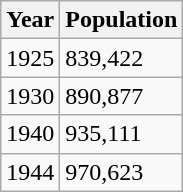<table class="wikitable">
<tr>
<th>Year</th>
<th>Population</th>
</tr>
<tr>
<td>1925</td>
<td>839,422</td>
</tr>
<tr>
<td>1930</td>
<td>890,877</td>
</tr>
<tr>
<td>1940</td>
<td>935,111</td>
</tr>
<tr>
<td>1944</td>
<td>970,623</td>
</tr>
</table>
